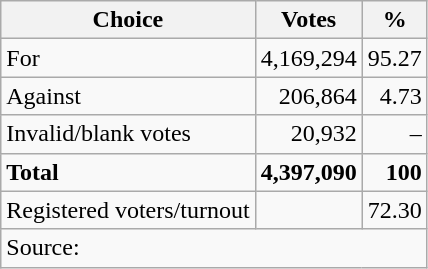<table class=wikitable style=text-align:right>
<tr>
<th>Choice</th>
<th>Votes</th>
<th>%</th>
</tr>
<tr>
<td align=left>For</td>
<td>4,169,294</td>
<td>95.27</td>
</tr>
<tr>
<td align=left>Against</td>
<td>206,864</td>
<td>4.73</td>
</tr>
<tr>
<td align=left>Invalid/blank votes</td>
<td>20,932</td>
<td>–</td>
</tr>
<tr>
<td align=left><strong>Total</strong></td>
<td><strong>4,397,090</strong></td>
<td><strong>100</strong></td>
</tr>
<tr>
<td align=left>Registered voters/turnout</td>
<td></td>
<td>72.30</td>
</tr>
<tr>
<td align=left colspan=3>Source: </td>
</tr>
</table>
